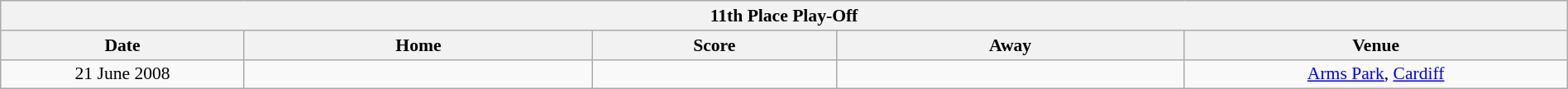<table class="wikitable" style="font-size:90%; width: 100%; text-align: center;">
<tr>
<th colspan=5>11th Place Play-Off</th>
</tr>
<tr>
<th width=7%>Date</th>
<th width=10%>Home</th>
<th width=7%>Score</th>
<th width=10%>Away</th>
<th width=11%>Venue</th>
</tr>
<tr>
<td>21 June 2008</td>
<td></td>
<td></td>
<td></td>
<td><a href='#'>Arms Park</a>, <a href='#'>Cardiff</a></td>
</tr>
</table>
